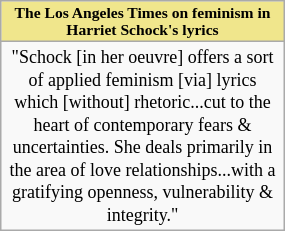<table class="wikitable floatright" style="text-align: center; width: 190px">
<tr>
<th style="background: #F0E68C; font-size: 65%"><strong>The Los Angeles Times</strong> on feminism in Harriet Schock's lyrics</th>
</tr>
<tr>
<td style="font-size: 75%">"Schock [in her oeuvre] offers a sort of applied feminism [via] lyrics which [without] rhetoric<span>...</span>cut to the heart of contemporary fears & uncertainties. She deals primarily in the area of love relationships<span>...</span>with a gratifying openness, vulnerability & integrity."</td>
</tr>
</table>
